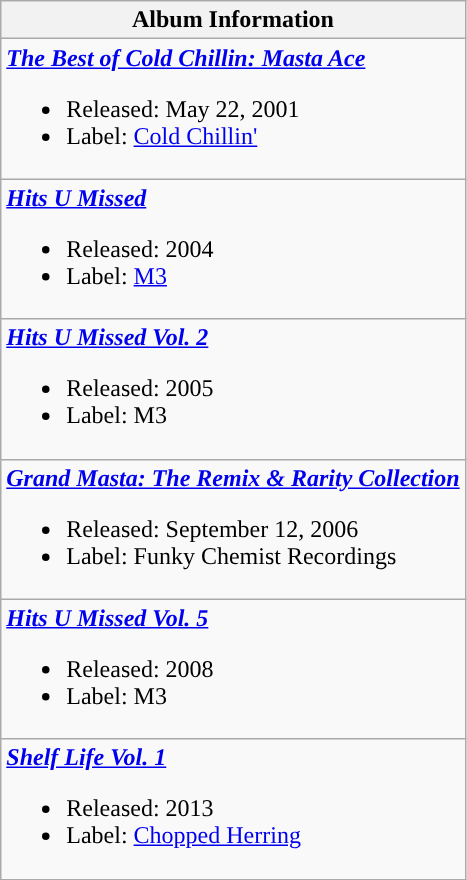<table class="wikitable">
<tr>
<th align="left">Album Information</th>
</tr>
<tr>
<td align="left"><strong><em><a href='#'>The Best of Cold Chillin: Masta Ace</a></em></strong><br><ul><li>Released: May 22, 2001</li><li>Label: <a href='#'>Cold Chillin'</a></li></ul></td>
</tr>
<tr>
<td align="left"><strong><em><a href='#'>Hits U Missed</a></em></strong><br><ul><li>Released: 2004</li><li>Label: <a href='#'>M3</a></li></ul></td>
</tr>
<tr>
<td align="left"><strong><em><a href='#'>Hits U Missed Vol. 2</a></em></strong><br><ul><li>Released: 2005</li><li>Label: M3</li></ul></td>
</tr>
<tr>
<td align="left"><strong><em><a href='#'>Grand Masta: The Remix & Rarity Collection</a></em></strong><br><ul><li>Released: September 12, 2006</li><li>Label: Funky Chemist Recordings</li></ul></td>
</tr>
<tr>
<td align="left"><strong><em><a href='#'>Hits U Missed Vol. 5</a></em></strong><br><ul><li>Released: 2008</li><li>Label: M3</li></ul></td>
</tr>
<tr>
<td align="left"><strong><em><a href='#'>Shelf Life Vol. 1</a></em></strong><br><ul><li>Released: 2013</li><li>Label: <a href='#'>Chopped Herring</a></li></ul></td>
</tr>
</table>
